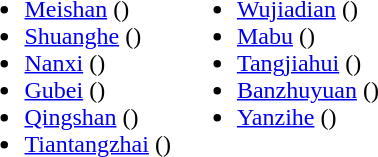<table>
<tr>
<td valign="top"><br><ul><li><a href='#'>Meishan</a> ()</li><li><a href='#'>Shuanghe</a> ()</li><li><a href='#'>Nanxi</a> ()</li><li><a href='#'>Gubei</a> ()</li><li><a href='#'>Qingshan</a> ()</li><li><a href='#'>Tiantangzhai</a> ()</li></ul></td>
<td valign="top"><br><ul><li><a href='#'>Wujiadian</a> ()</li><li><a href='#'>Mabu</a> ()</li><li><a href='#'>Tangjiahui</a> ()</li><li><a href='#'>Banzhuyuan</a> ()</li><li><a href='#'>Yanzihe</a> ()</li></ul></td>
</tr>
</table>
